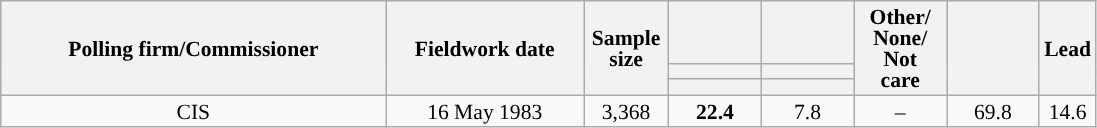<table class="wikitable collapsible collapsed" style="text-align:center; font-size:90%; line-height:14px;">
<tr style="height:42px;">
<th style="width:250px;" rowspan="3">Polling firm/Commissioner</th>
<th style="width:125px;" rowspan="3">Fieldwork date</th>
<th style="width:50px;" rowspan="3">Sample size</th>
<th style="width:55px;"></th>
<th style="width:55px;"></th>
<th style="width:55px;" rowspan="3">Other/<br>None/<br>Not<br>care</th>
<th style="width:55px;" rowspan="3"></th>
<th style="width:30px;" rowspan="3">Lead</th>
</tr>
<tr>
<th style="color:inherit;background:"></th>
<th style="color:inherit;background:"></th>
</tr>
<tr>
<th></th>
<th></th>
</tr>
<tr>
<td>CIS</td>
<td>16 May 1983</td>
<td>3,368</td>
<td><strong>22.4</strong></td>
<td>7.8</td>
<td>–</td>
<td>69.8</td>
<td style="background:">14.6</td>
</tr>
</table>
